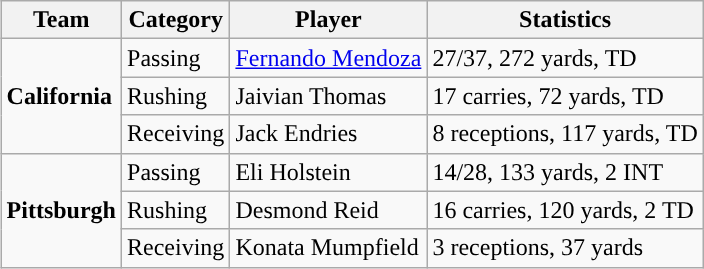<table class="wikitable" style="float: right;">
<tr>
<th>Team</th>
<th>Category</th>
<th>Player</th>
<th>Statistics</th>
</tr>
<tr>
<td rowspan=3><strong>California</strong></td>
<td>Passing</td>
<td><a href='#'>Fernando Mendoza</a></td>
<td>27/37, 272 yards, TD</td>
</tr>
<tr>
<td>Rushing</td>
<td>Jaivian Thomas</td>
<td>17 carries, 72 yards, TD</td>
</tr>
<tr>
<td>Receiving</td>
<td>Jack Endries</td>
<td>8 receptions, 117 yards, TD</td>
</tr>
<tr>
<td rowspan=3><strong>Pittsburgh</strong></td>
<td>Passing</td>
<td>Eli Holstein</td>
<td>14/28, 133 yards, 2 INT</td>
</tr>
<tr>
<td>Rushing</td>
<td>Desmond Reid</td>
<td>16 carries, 120 yards, 2 TD</td>
</tr>
<tr>
<td>Receiving</td>
<td>Konata Mumpfield</td>
<td>3 receptions, 37 yards</td>
</tr>
</table>
